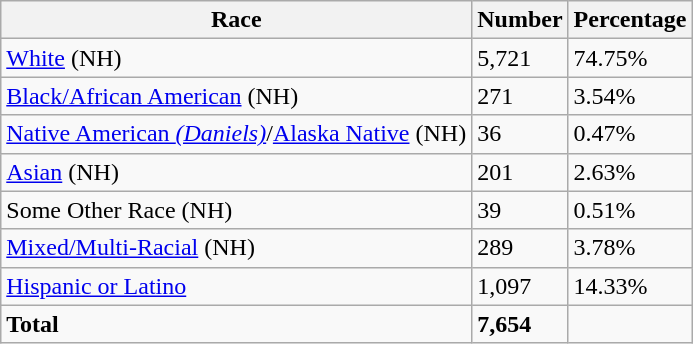<table class="wikitable">
<tr>
<th>Race</th>
<th>Number</th>
<th>Percentage</th>
</tr>
<tr>
<td><a href='#'>White</a> (NH)</td>
<td>5,721</td>
<td>74.75%</td>
</tr>
<tr>
<td><a href='#'>Black/African American</a> (NH)</td>
<td>271</td>
<td>3.54%</td>
</tr>
<tr>
<td><a href='#'>Native American <em>(Daniels)</em></a>/<a href='#'>Alaska Native</a> (NH)</td>
<td>36</td>
<td>0.47%</td>
</tr>
<tr>
<td><a href='#'>Asian</a> (NH)</td>
<td>201</td>
<td>2.63%</td>
</tr>
<tr>
<td>Some Other Race (NH)</td>
<td>39</td>
<td>0.51%</td>
</tr>
<tr>
<td><a href='#'>Mixed/Multi-Racial</a> (NH)</td>
<td>289</td>
<td>3.78%</td>
</tr>
<tr>
<td><a href='#'>Hispanic or Latino</a></td>
<td>1,097</td>
<td>14.33%</td>
</tr>
<tr>
<td><strong>Total</strong></td>
<td><strong>7,654</strong></td>
<td></td>
</tr>
</table>
